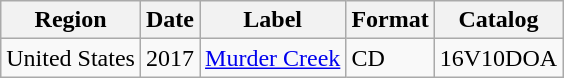<table class="wikitable">
<tr>
<th>Region</th>
<th>Date</th>
<th>Label</th>
<th>Format</th>
<th>Catalog</th>
</tr>
<tr>
<td>United States</td>
<td>2017</td>
<td><a href='#'>Murder Creek</a></td>
<td>CD</td>
<td>16V10DOA</td>
</tr>
</table>
